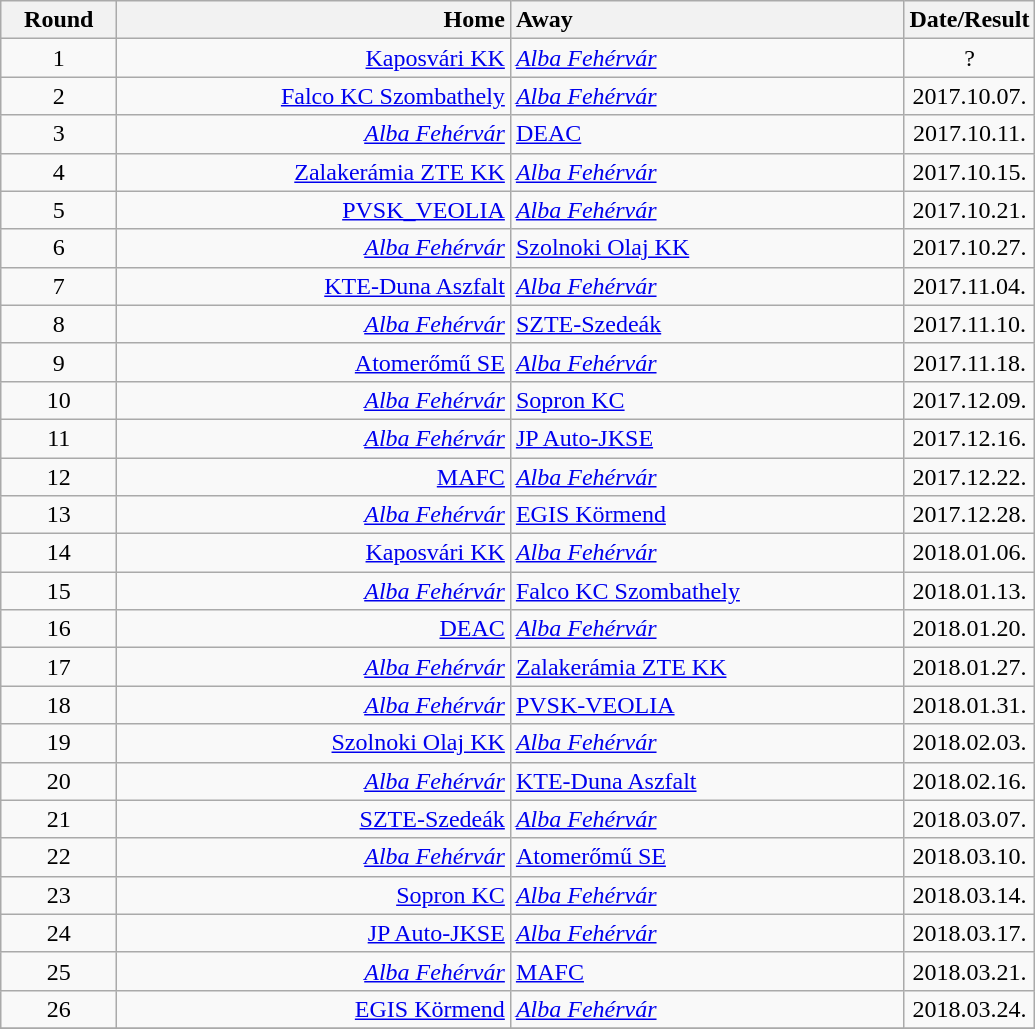<table class=wikitable style="text-align:center">
<tr>
<th style="width:70px;">Round</th>
<th style="width:255px; text-align:right;">Home</th>
<th style="width:255px; text-align:left;">Away</th>
<th style="width:70px;">Date/Result</th>
</tr>
<tr>
<td>1</td>
<td align=right><a href='#'>Kaposvári KK</a></td>
<td align=left><em><a href='#'>Alba Fehérvár</a></em></td>
<td>?</td>
</tr>
<tr>
<td>2</td>
<td align=right><a href='#'>Falco KC Szombathely</a></td>
<td align=left><em><a href='#'>Alba Fehérvár</a></em></td>
<td>2017.10.07.</td>
</tr>
<tr>
<td>3</td>
<td align=right><em><a href='#'>Alba Fehérvár</a></em></td>
<td align=left><a href='#'>DEAC</a></td>
<td>2017.10.11.</td>
</tr>
<tr>
<td>4</td>
<td align=right><a href='#'>Zalakerámia ZTE KK</a></td>
<td align=left><em><a href='#'>Alba Fehérvár</a></em></td>
<td>2017.10.15.</td>
</tr>
<tr>
<td>5</td>
<td align=right><a href='#'>PVSK_VEOLIA</a></td>
<td align=left><em><a href='#'>Alba Fehérvár</a></em></td>
<td>2017.10.21.</td>
</tr>
<tr>
<td>6</td>
<td align=right><em><a href='#'>Alba Fehérvár</a></em></td>
<td align=left><a href='#'>Szolnoki Olaj KK</a></td>
<td>2017.10.27.</td>
</tr>
<tr>
<td>7</td>
<td align=right><a href='#'>KTE-Duna Aszfalt</a></td>
<td align=left><em><a href='#'>Alba Fehérvár</a></em></td>
<td>2017.11.04.</td>
</tr>
<tr>
<td>8</td>
<td align=right><em><a href='#'>Alba Fehérvár</a></em></td>
<td align=left><a href='#'>SZTE-Szedeák</a></td>
<td>2017.11.10.</td>
</tr>
<tr>
<td>9</td>
<td align=right><a href='#'>Atomerőmű SE</a></td>
<td align=left><em><a href='#'>Alba Fehérvár</a></em></td>
<td>2017.11.18.</td>
</tr>
<tr>
<td>10</td>
<td align=right><em><a href='#'>Alba Fehérvár</a></em></td>
<td align=left><a href='#'>Sopron KC</a></td>
<td>2017.12.09.</td>
</tr>
<tr>
<td>11</td>
<td align=right><em><a href='#'>Alba Fehérvár</a></em></td>
<td align=left><a href='#'>JP Auto-JKSE</a></td>
<td>2017.12.16.</td>
</tr>
<tr>
<td>12</td>
<td align=right><a href='#'>MAFC</a></td>
<td align=left><em><a href='#'>Alba Fehérvár</a></em></td>
<td>2017.12.22.</td>
</tr>
<tr>
<td>13</td>
<td align=right><em><a href='#'>Alba Fehérvár</a></em></td>
<td align=left><a href='#'>EGIS Körmend</a></td>
<td>2017.12.28.</td>
</tr>
<tr>
<td>14</td>
<td align=right><a href='#'>Kaposvári KK</a></td>
<td align=left><em><a href='#'>Alba Fehérvár</a></em></td>
<td>2018.01.06.</td>
</tr>
<tr>
<td>15</td>
<td align=right><em><a href='#'>Alba Fehérvár</a></em></td>
<td align=left><a href='#'>Falco KC Szombathely</a></td>
<td>2018.01.13.</td>
</tr>
<tr>
<td>16</td>
<td align=right><a href='#'>DEAC</a></td>
<td align=left><em><a href='#'>Alba Fehérvár</a></em></td>
<td>2018.01.20.</td>
</tr>
<tr>
<td>17</td>
<td align=right><em><a href='#'>Alba Fehérvár</a></em></td>
<td align=left><a href='#'>Zalakerámia ZTE KK</a></td>
<td>2018.01.27.</td>
</tr>
<tr>
<td>18</td>
<td align=right><em><a href='#'>Alba Fehérvár</a></em></td>
<td align=left><a href='#'>PVSK-VEOLIA</a></td>
<td>2018.01.31.</td>
</tr>
<tr>
<td>19</td>
<td align=right><a href='#'>Szolnoki Olaj KK</a></td>
<td align=left><em><a href='#'>Alba Fehérvár</a></em></td>
<td>2018.02.03.</td>
</tr>
<tr>
<td>20</td>
<td align=right><em><a href='#'>Alba Fehérvár</a></em></td>
<td align=left><a href='#'>KTE-Duna Aszfalt</a></td>
<td>2018.02.16.</td>
</tr>
<tr>
<td>21</td>
<td align=right><a href='#'>SZTE-Szedeák</a></td>
<td align=left><em><a href='#'>Alba Fehérvár</a></em></td>
<td>2018.03.07.</td>
</tr>
<tr>
<td>22</td>
<td align=right><em><a href='#'>Alba Fehérvár</a></em></td>
<td align=left><a href='#'>Atomerőmű SE</a></td>
<td>2018.03.10.</td>
</tr>
<tr>
<td>23</td>
<td align=right><a href='#'>Sopron KC</a></td>
<td align=left><em><a href='#'>Alba Fehérvár</a></em></td>
<td>2018.03.14.</td>
</tr>
<tr>
<td>24</td>
<td align=right><a href='#'>JP Auto-JKSE</a></td>
<td align=left><em><a href='#'>Alba Fehérvár</a></em></td>
<td>2018.03.17.</td>
</tr>
<tr>
<td>25</td>
<td align=right><em><a href='#'>Alba Fehérvár</a></em></td>
<td align=left><a href='#'>MAFC</a></td>
<td>2018.03.21.</td>
</tr>
<tr>
<td>26</td>
<td align=right><a href='#'>EGIS Körmend</a></td>
<td align=left><em><a href='#'>Alba Fehérvár</a></em></td>
<td>2018.03.24.</td>
</tr>
<tr>
</tr>
</table>
